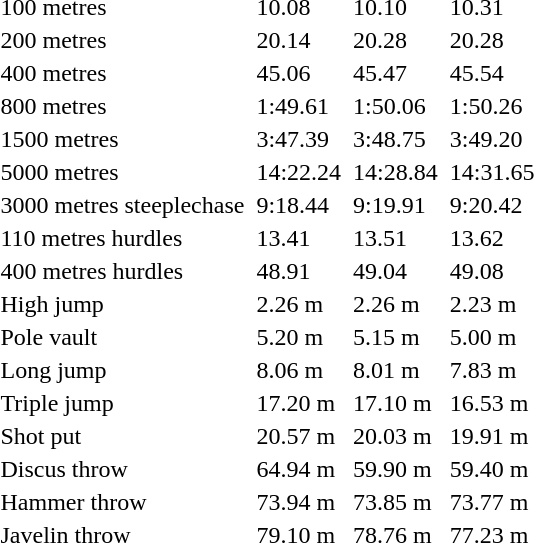<table>
<tr>
<td>100 metres</td>
<td></td>
<td>10.08</td>
<td></td>
<td>10.10</td>
<td></td>
<td>10.31</td>
</tr>
<tr>
<td>200 metres</td>
<td></td>
<td>20.14</td>
<td></td>
<td>20.28</td>
<td></td>
<td>20.28</td>
</tr>
<tr>
<td>400 metres</td>
<td></td>
<td>45.06</td>
<td></td>
<td>45.47</td>
<td></td>
<td>45.54</td>
</tr>
<tr>
<td>800 metres</td>
<td></td>
<td>1:49.61</td>
<td></td>
<td>1:50.06</td>
<td></td>
<td>1:50.26</td>
</tr>
<tr>
<td>1500 metres</td>
<td></td>
<td>3:47.39</td>
<td></td>
<td>3:48.75</td>
<td></td>
<td>3:49.20</td>
</tr>
<tr>
<td>5000 metres</td>
<td></td>
<td>14:22.24</td>
<td></td>
<td>14:28.84</td>
<td></td>
<td>14:31.65</td>
</tr>
<tr>
<td>3000 metres steeplechase</td>
<td></td>
<td>9:18.44</td>
<td></td>
<td>9:19.91</td>
<td></td>
<td>9:20.42</td>
</tr>
<tr>
<td>110 metres hurdles</td>
<td></td>
<td>13.41</td>
<td></td>
<td>13.51</td>
<td></td>
<td>13.62</td>
</tr>
<tr>
<td>400 metres hurdles</td>
<td></td>
<td>48.91</td>
<td></td>
<td>49.04</td>
<td></td>
<td>49.08</td>
</tr>
<tr>
<td>High jump</td>
<td></td>
<td>2.26 m</td>
<td></td>
<td>2.26 m</td>
<td></td>
<td>2.23 m</td>
</tr>
<tr>
<td>Pole vault</td>
<td></td>
<td>5.20 m</td>
<td></td>
<td>5.15 m</td>
<td></td>
<td>5.00 m</td>
</tr>
<tr>
<td>Long jump</td>
<td></td>
<td>8.06 m</td>
<td></td>
<td>8.01 m</td>
<td></td>
<td>7.83 m</td>
</tr>
<tr>
<td>Triple jump</td>
<td></td>
<td>17.20 m</td>
<td></td>
<td>17.10 m</td>
<td></td>
<td>16.53 m</td>
</tr>
<tr>
<td>Shot put</td>
<td></td>
<td>20.57 m</td>
<td></td>
<td>20.03 m</td>
<td></td>
<td>19.91 m</td>
</tr>
<tr>
<td>Discus throw</td>
<td></td>
<td>64.94 m</td>
<td></td>
<td>59.90 m</td>
<td></td>
<td>59.40 m</td>
</tr>
<tr>
<td>Hammer throw</td>
<td></td>
<td>73.94 m</td>
<td></td>
<td>73.85 m</td>
<td></td>
<td>73.77 m</td>
</tr>
<tr>
<td>Javelin throw</td>
<td></td>
<td>79.10 m</td>
<td></td>
<td>78.76 m</td>
<td></td>
<td>77.23 m</td>
</tr>
</table>
